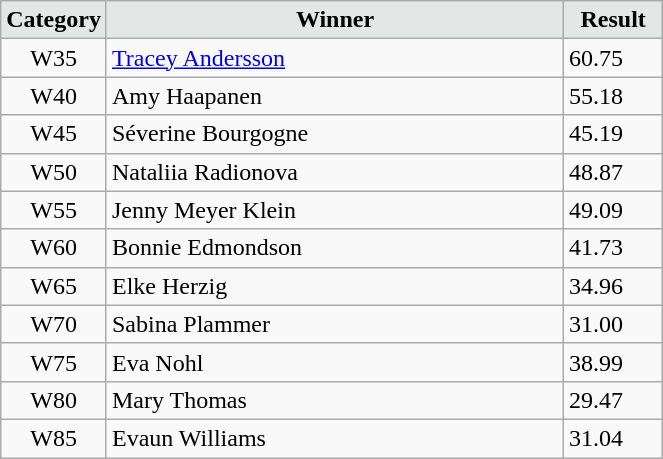<table class="wikitable" width=35%>
<tr>
<td width=15% align="center" bgcolor=#E3E7E6><strong>Category</strong></td>
<td align="center" bgcolor=#E3E7E6> <strong>Winner</strong></td>
<td width=15% align="center" bgcolor=#E3E7E6><strong>Result</strong></td>
</tr>
<tr>
<td align="center">W35</td>
<td> <a href='#'>Tracey Andersson</a></td>
<td>60.75</td>
</tr>
<tr>
<td align="center">W40</td>
<td> Amy Haapanen</td>
<td>55.18</td>
</tr>
<tr>
<td align="center">W45</td>
<td> Séverine Bourgogne</td>
<td>45.19</td>
</tr>
<tr>
<td align="center">W50</td>
<td> Nataliia Radionova</td>
<td>48.87</td>
</tr>
<tr>
<td align="center">W55</td>
<td> Jenny Meyer Klein</td>
<td>49.09</td>
</tr>
<tr>
<td align="center">W60</td>
<td> Bonnie Edmondson</td>
<td>41.73</td>
</tr>
<tr>
<td align="center">W65</td>
<td> Elke Herzig</td>
<td>34.96</td>
</tr>
<tr>
<td align="center">W70</td>
<td> Sabina Plammer</td>
<td>31.00</td>
</tr>
<tr>
<td align="center">W75</td>
<td> Eva Nohl</td>
<td>38.99</td>
</tr>
<tr>
<td align="center">W80</td>
<td> Mary Thomas</td>
<td>29.47</td>
</tr>
<tr>
<td align="center">W85</td>
<td> Evaun Williams</td>
<td>31.04</td>
</tr>
</table>
